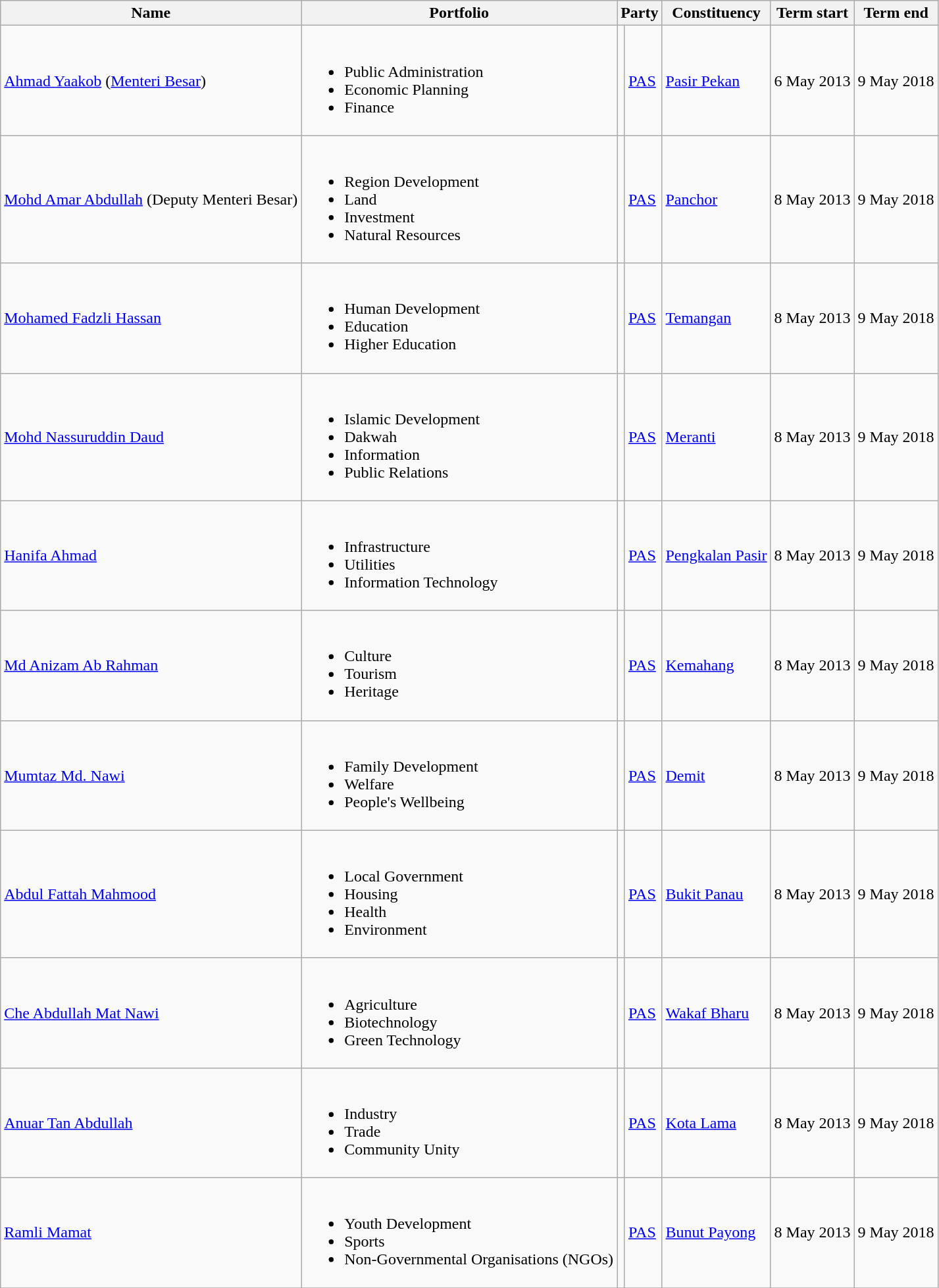<table class="wikitable">
<tr>
<th>Name</th>
<th>Portfolio</th>
<th colspan=2>Party</th>
<th>Constituency</th>
<th>Term start</th>
<th>Term end</th>
</tr>
<tr>
<td><a href='#'>Ahmad Yaakob</a> (<a href='#'>Menteri Besar</a>)</td>
<td><br><ul><li>Public Administration</li><li>Economic Planning</li><li>Finance</li></ul></td>
<td bgcolor=></td>
<td><a href='#'>PAS</a></td>
<td><a href='#'>Pasir Pekan</a></td>
<td>6 May 2013</td>
<td>9 May 2018</td>
</tr>
<tr>
<td><a href='#'>Mohd Amar Abdullah</a> (Deputy Menteri Besar)</td>
<td><br><ul><li>Region Development</li><li>Land</li><li>Investment</li><li>Natural Resources</li></ul></td>
<td bgcolor=></td>
<td><a href='#'>PAS</a></td>
<td><a href='#'>Panchor</a></td>
<td>8 May 2013</td>
<td>9 May 2018</td>
</tr>
<tr>
<td><a href='#'>Mohamed Fadzli Hassan</a></td>
<td><br><ul><li>Human Development</li><li>Education</li><li>Higher Education</li></ul></td>
<td bgcolor=></td>
<td><a href='#'>PAS</a></td>
<td><a href='#'>Temangan</a></td>
<td>8 May 2013</td>
<td>9 May 2018</td>
</tr>
<tr>
<td><a href='#'>Mohd Nassuruddin Daud</a></td>
<td><br><ul><li>Islamic Development</li><li>Dakwah</li><li>Information</li><li>Public Relations</li></ul></td>
<td bgcolor=></td>
<td><a href='#'>PAS</a></td>
<td><a href='#'>Meranti</a></td>
<td>8 May 2013</td>
<td>9 May 2018</td>
</tr>
<tr>
<td><a href='#'>Hanifa Ahmad</a></td>
<td><br><ul><li>Infrastructure</li><li>Utilities</li><li>Information Technology</li></ul></td>
<td bgcolor=></td>
<td><a href='#'>PAS</a></td>
<td><a href='#'>Pengkalan Pasir</a></td>
<td>8 May 2013</td>
<td>9 May 2018</td>
</tr>
<tr>
<td><a href='#'>Md Anizam Ab Rahman</a></td>
<td><br><ul><li>Culture</li><li>Tourism</li><li>Heritage</li></ul></td>
<td bgcolor=></td>
<td><a href='#'>PAS</a></td>
<td><a href='#'>Kemahang</a></td>
<td>8 May 2013</td>
<td>9 May 2018</td>
</tr>
<tr>
<td><a href='#'>Mumtaz Md. Nawi</a></td>
<td><br><ul><li>Family Development</li><li>Welfare</li><li>People's Wellbeing</li></ul></td>
<td bgcolor=></td>
<td><a href='#'>PAS</a></td>
<td><a href='#'>Demit</a></td>
<td>8 May 2013</td>
<td>9 May 2018</td>
</tr>
<tr>
<td><a href='#'>Abdul Fattah Mahmood</a></td>
<td><br><ul><li>Local Government</li><li>Housing</li><li>Health</li><li>Environment</li></ul></td>
<td bgcolor=></td>
<td><a href='#'>PAS</a></td>
<td><a href='#'>Bukit Panau</a></td>
<td>8 May 2013</td>
<td>9 May 2018</td>
</tr>
<tr>
<td><a href='#'>Che Abdullah Mat Nawi</a></td>
<td><br><ul><li>Agriculture</li><li>Biotechnology</li><li>Green Technology</li></ul></td>
<td bgcolor=></td>
<td><a href='#'>PAS</a></td>
<td><a href='#'>Wakaf Bharu</a></td>
<td>8 May 2013</td>
<td>9 May 2018</td>
</tr>
<tr>
<td><a href='#'>Anuar Tan Abdullah</a></td>
<td><br><ul><li>Industry</li><li>Trade</li><li>Community Unity</li></ul></td>
<td bgcolor=></td>
<td><a href='#'>PAS</a></td>
<td><a href='#'>Kota Lama</a></td>
<td>8 May 2013</td>
<td>9 May 2018</td>
</tr>
<tr>
<td><a href='#'>Ramli Mamat</a></td>
<td><br><ul><li>Youth Development</li><li>Sports</li><li>Non-Governmental Organisations (NGOs)</li></ul></td>
<td bgcolor=></td>
<td><a href='#'>PAS</a></td>
<td><a href='#'>Bunut Payong</a></td>
<td>8 May 2013</td>
<td>9 May 2018</td>
</tr>
<tr>
</tr>
</table>
